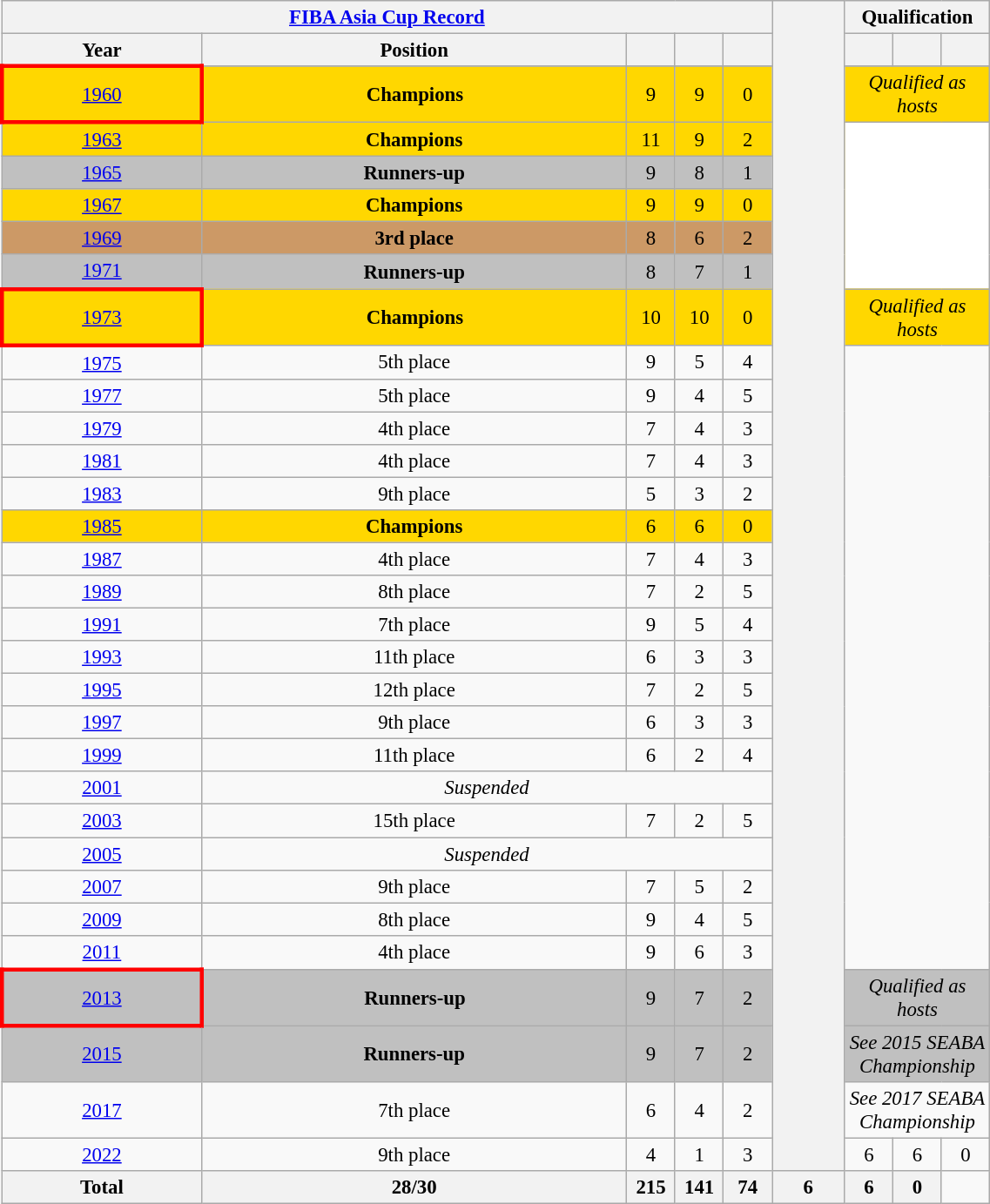<table class="wikitable collapsible autocollapse" style="text-align: center; font-size:95%;" width=60%;">
<tr>
<th colspan=5><a href='#'>FIBA Asia Cup Record</a></th>
<th rowspan=33></th>
<th colspan=4>Qualification</th>
</tr>
<tr>
<th>Year</th>
<th>Position</th>
<th width=30></th>
<th width=30></th>
<th width=30></th>
<th width=30></th>
<th width=30></th>
<th width=30></th>
</tr>
<tr>
</tr>
<tr bgcolor=gold>
<td style="border: 3px solid red"> <a href='#'>1960</a></td>
<td><strong>Champions</strong></td>
<td>9</td>
<td>9</td>
<td>0</td>
<td colspan=3 rowspan=1><em>Qualified as hosts</em></td>
</tr>
<tr bgcolor=gold>
<td> <a href='#'>1963</a></td>
<td><strong>Champions</strong></td>
<td>11</td>
<td>9</td>
<td>2</td>
<td bgcolor=white colspan=3 rowspan=5></td>
</tr>
<tr bgcolor=silver>
<td> <a href='#'>1965</a></td>
<td><strong>Runners-up</strong></td>
<td>9</td>
<td>8</td>
<td>1</td>
</tr>
<tr bgcolor=gold>
<td> <a href='#'>1967</a></td>
<td><strong>Champions</strong></td>
<td>9</td>
<td>9</td>
<td>0</td>
</tr>
<tr bgcolor=#cc9966>
<td> <a href='#'>1969</a></td>
<td><strong>3rd place</strong></td>
<td>8</td>
<td>6</td>
<td>2</td>
</tr>
<tr bgcolor=silver>
<td> <a href='#'>1971</a></td>
<td><strong>Runners-up</strong></td>
<td>8</td>
<td>7</td>
<td>1</td>
</tr>
<tr bgcolor=gold>
<td style="border: 3px solid red"> <a href='#'>1973</a></td>
<td><strong>Champions</strong></td>
<td>10</td>
<td>10</td>
<td>0</td>
<td colspan=3 rowspan=1><em>Qualified as hosts</em></td>
</tr>
<tr>
<td> <a href='#'>1975</a></td>
<td>5th place</td>
<td>9</td>
<td>5</td>
<td>4</td>
<td colspan=3 rowspan=19></td>
</tr>
<tr>
<td> <a href='#'>1977</a></td>
<td>5th place</td>
<td>9</td>
<td>4</td>
<td>5</td>
</tr>
<tr>
<td> <a href='#'>1979</a></td>
<td>4th place</td>
<td>7</td>
<td>4</td>
<td>3</td>
</tr>
<tr>
<td> <a href='#'>1981</a></td>
<td>4th place</td>
<td>7</td>
<td>4</td>
<td>3</td>
</tr>
<tr>
<td> <a href='#'>1983</a></td>
<td>9th place</td>
<td>5</td>
<td>3</td>
<td>2</td>
</tr>
<tr bgcolor=gold>
<td> <a href='#'>1985</a></td>
<td><strong>Champions</strong></td>
<td>6</td>
<td>6</td>
<td>0</td>
</tr>
<tr>
<td> <a href='#'>1987</a></td>
<td>4th place</td>
<td>7</td>
<td>4</td>
<td>3</td>
</tr>
<tr>
<td> <a href='#'>1989</a></td>
<td>8th place</td>
<td>7</td>
<td>2</td>
<td>5</td>
</tr>
<tr>
<td> <a href='#'>1991</a></td>
<td>7th place</td>
<td>9</td>
<td>5</td>
<td>4</td>
</tr>
<tr>
<td> <a href='#'>1993</a></td>
<td>11th place</td>
<td>6</td>
<td>3</td>
<td>3</td>
</tr>
<tr>
<td> <a href='#'>1995</a></td>
<td>12th place</td>
<td>7</td>
<td>2</td>
<td>5</td>
</tr>
<tr>
<td> <a href='#'>1997</a></td>
<td>9th place</td>
<td>6</td>
<td>3</td>
<td>3</td>
</tr>
<tr>
<td> <a href='#'>1999</a></td>
<td>11th place</td>
<td>6</td>
<td>2</td>
<td>4</td>
</tr>
<tr>
<td> <a href='#'>2001</a></td>
<td colspan=4><em>Suspended</em></td>
</tr>
<tr>
<td> <a href='#'>2003</a></td>
<td>15th place</td>
<td>7</td>
<td>2</td>
<td>5</td>
</tr>
<tr>
<td> <a href='#'>2005</a></td>
<td colspan=4><em>Suspended</em></td>
</tr>
<tr>
<td> <a href='#'>2007</a></td>
<td>9th place</td>
<td>7</td>
<td>5</td>
<td>2</td>
</tr>
<tr>
<td> <a href='#'>2009</a></td>
<td>8th place</td>
<td>9</td>
<td>4</td>
<td>5</td>
</tr>
<tr>
<td> <a href='#'>2011</a></td>
<td>4th place</td>
<td>9</td>
<td>6</td>
<td>3</td>
</tr>
<tr bgcolor=silver>
<td style="border: 3px solid red"> <a href='#'>2013</a></td>
<td><strong>Runners-up</strong></td>
<td>9</td>
<td>7</td>
<td>2</td>
<td bgcolor=silver colspan=3 rowspan=1><em>Qualified as hosts</em></td>
</tr>
<tr bgcolor=silver>
<td> <a href='#'>2015</a></td>
<td><strong>Runners-up</strong></td>
<td>9</td>
<td>7</td>
<td>2</td>
<td bgcolor=silver colspan=3 rowspan=1><em>See 2015 SEABA Championship</em></td>
</tr>
<tr>
<td> <a href='#'>2017</a></td>
<td>7th place</td>
<td>6</td>
<td>4</td>
<td>2</td>
<td colspan=3 rowspan=1><em>See 2017 SEABA Championship</em></td>
</tr>
<tr>
<td> <a href='#'>2022</a></td>
<td>9th place</td>
<td>4</td>
<td>1</td>
<td>3</td>
<td>6</td>
<td>6</td>
<td>0</td>
</tr>
<tr>
<th>Total</th>
<th>28/30</th>
<th>215</th>
<th>141</th>
<th>74</th>
<th>6</th>
<th>6</th>
<th>0</th>
</tr>
</table>
